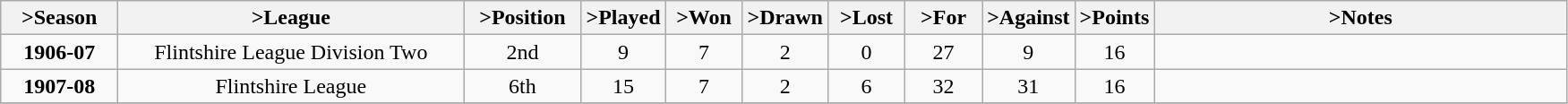<table class="wikitable" style="text-align: center">
<tr>
<th <col width="80px">>Season</th>
<th <col width="250px">>League</th>
<th <col width="80px">>Position</th>
<th <col width="50px">>Played</th>
<th <col width="50px">>Won</th>
<th <col width="50px">>Drawn</th>
<th <col width="50px">>Lost</th>
<th <col width="50px">>For</th>
<th <col width="50px">>Against</th>
<th <col width="50px">>Points</th>
<th <col width="300px">>Notes</th>
</tr>
<tr>
<td><strong>1906-07</strong></td>
<td>Flintshire League Division Two</td>
<td>2nd</td>
<td>9</td>
<td>7</td>
<td>2</td>
<td>0</td>
<td>27</td>
<td>9</td>
<td>16</td>
<td></td>
</tr>
<tr>
<td><strong>1907-08</strong></td>
<td>Flintshire League</td>
<td>6th</td>
<td>15</td>
<td>7</td>
<td>2</td>
<td>6</td>
<td>32</td>
<td>31</td>
<td>16</td>
<td></td>
</tr>
<tr>
</tr>
</table>
